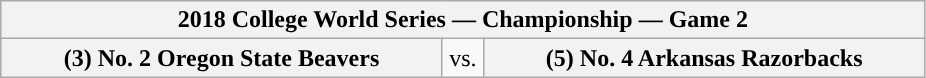<table class="wikitable">
<tr>
<th style="width: 595px;" colspan=3>2018 College World Series — Championship — Game 2</th>
</tr>
<tr>
<th style="width: 287px; ">(3) No. 2 Oregon State Beavers</th>
<td style="width: 20px; text-align:center">vs.</td>
<th style="width: 287px; ">(5) No. 4 Arkansas Razorbacks</th>
</tr>
</table>
